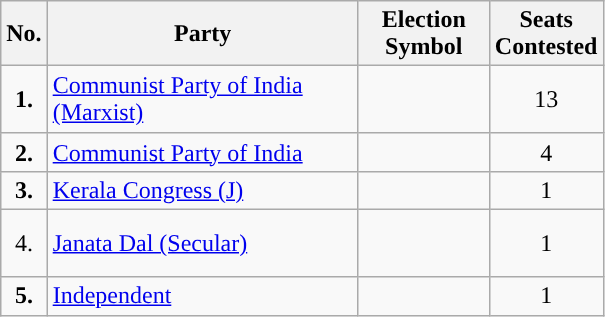<table class="wikitable">
<tr>
<th scope="col" style="width:4px;">No.</th>
<th scope="col" style="width:200px;">Party</th>
<th scope="col" style="width:80px;">Election Symbol</th>
<th scope="col" style="width:60px;">Seats Contested</th>
</tr>
<tr style="height: 45px;">
<td style="text-align:center; background:"><strong>1.</strong></td>
<td><a href='#'>Communist Party of India (Marxist)</a></td>
<td></td>
<td style="text-align:center;">13</td>
</tr>
<tr style="height: 4px;">
<td style="text-align:center; background:"><strong>2.</strong></td>
<td><a href='#'>Communist Party of India</a></td>
<td></td>
<td style="text-align:center;">4</td>
</tr>
<tr style="height: 4px;">
<td style="text-align:center; background:"><strong>3.</strong></td>
<td><a href='#'>Kerala Congress (J)</a></td>
<td style="text-align:center;"></td>
<td style="text-align:center;">1</td>
</tr>
<tr style="height: 45px;">
<td ! style="text-align:center; background:">4.</td>
<td><a href='#'>Janata Dal (Secular)</a></td>
<td style="text-align:center;"></td>
<td style="text-align:center;">1</td>
</tr>
<tr>
<td style="text-align:center; background:"><strong>5.</strong></td>
<td><a href='#'>Independent</a></td>
<td style="text-align:center;"></td>
<td style="text-align:center;">1</td>
</tr>
</table>
